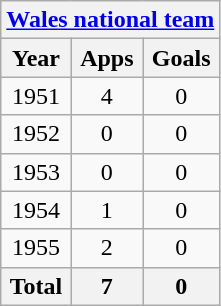<table class="wikitable" style="text-align:center">
<tr>
<th colspan=3><a href='#'>Wales national team</a></th>
</tr>
<tr>
<th>Year</th>
<th>Apps</th>
<th>Goals</th>
</tr>
<tr>
<td>1951</td>
<td>4</td>
<td>0</td>
</tr>
<tr>
<td>1952</td>
<td>0</td>
<td>0</td>
</tr>
<tr>
<td>1953</td>
<td>0</td>
<td>0</td>
</tr>
<tr>
<td>1954</td>
<td>1</td>
<td>0</td>
</tr>
<tr>
<td>1955</td>
<td>2</td>
<td>0</td>
</tr>
<tr>
<th>Total</th>
<th>7</th>
<th>0</th>
</tr>
</table>
